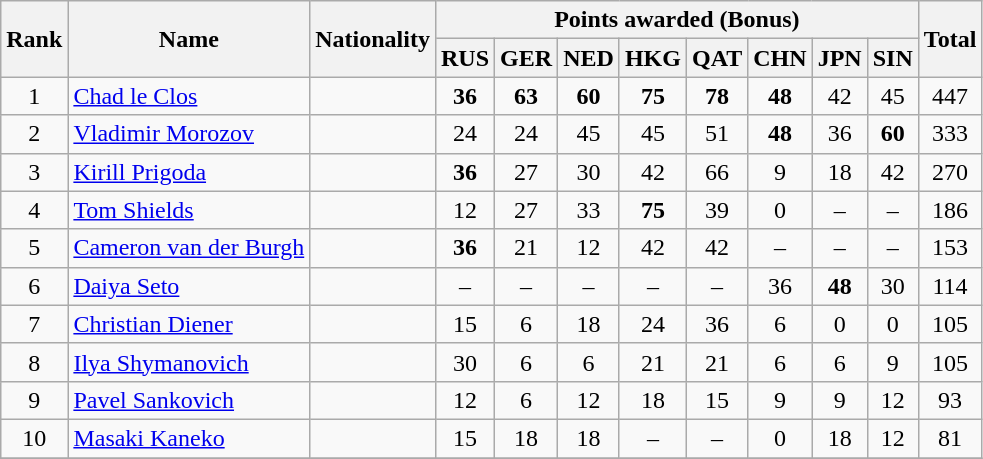<table class="wikitable" style="text-align:center;">
<tr>
<th rowspan="2">Rank</th>
<th rowspan="2">Name</th>
<th rowspan="2">Nationality</th>
<th colspan="8">Points awarded (Bonus)</th>
<th rowspan="2">Total</th>
</tr>
<tr>
<th>RUS</th>
<th>GER</th>
<th>NED</th>
<th>HKG</th>
<th>QAT</th>
<th>CHN</th>
<th>JPN</th>
<th>SIN</th>
</tr>
<tr>
<td>1</td>
<td style="text-align:left;"><a href='#'>Chad le Clos</a></td>
<td style="text-align:left;"></td>
<td><strong>36</strong></td>
<td><strong>63</strong></td>
<td><strong>60</strong></td>
<td><strong>75</strong></td>
<td><strong>78</strong></td>
<td><strong>48</strong></td>
<td>42</td>
<td>45</td>
<td>447</td>
</tr>
<tr>
<td>2</td>
<td style="text-align:left;"><a href='#'>Vladimir Morozov</a></td>
<td style="text-align:left;"></td>
<td>24</td>
<td>24</td>
<td>45</td>
<td>45</td>
<td>51</td>
<td><strong>48</strong></td>
<td>36</td>
<td><strong>60</strong></td>
<td>333</td>
</tr>
<tr>
<td>3</td>
<td style="text-align:left;"><a href='#'>Kirill Prigoda</a></td>
<td style="text-align:left;"></td>
<td><strong>36</strong></td>
<td>27</td>
<td>30</td>
<td>42</td>
<td>66</td>
<td>9</td>
<td>18</td>
<td>42</td>
<td>270</td>
</tr>
<tr>
<td>4</td>
<td style="text-align:left;"><a href='#'>Tom Shields</a></td>
<td style="text-align:left;"></td>
<td>12</td>
<td>27</td>
<td>33</td>
<td><strong>75</strong></td>
<td>39</td>
<td>0</td>
<td>–</td>
<td>–</td>
<td>186</td>
</tr>
<tr>
<td>5</td>
<td style="text-align:left;"><a href='#'>Cameron van der Burgh</a></td>
<td style="text-align:left;"></td>
<td><strong>36</strong></td>
<td>21</td>
<td>12</td>
<td>42</td>
<td>42</td>
<td>–</td>
<td>–</td>
<td>–</td>
<td>153</td>
</tr>
<tr>
<td>6</td>
<td style="text-align:left;"><a href='#'>Daiya Seto</a></td>
<td style="text-align:left;"></td>
<td>–</td>
<td>–</td>
<td>–</td>
<td>–</td>
<td>–</td>
<td>36</td>
<td><strong>48</strong></td>
<td>30</td>
<td>114</td>
</tr>
<tr>
<td>7</td>
<td style="text-align:left;"><a href='#'>Christian Diener</a></td>
<td style="text-align:left;"></td>
<td>15</td>
<td>6</td>
<td>18</td>
<td>24</td>
<td>36</td>
<td>6</td>
<td>0</td>
<td>0</td>
<td>105</td>
</tr>
<tr>
<td>8</td>
<td style="text-align:left;"><a href='#'>Ilya Shymanovich</a></td>
<td style="text-align:left;"></td>
<td>30</td>
<td>6</td>
<td>6</td>
<td>21</td>
<td>21</td>
<td>6</td>
<td>6</td>
<td>9</td>
<td>105</td>
</tr>
<tr>
<td>9</td>
<td style="text-align:left;"><a href='#'>Pavel Sankovich</a></td>
<td style="text-align:left;"></td>
<td>12</td>
<td>6</td>
<td>12</td>
<td>18</td>
<td>15</td>
<td>9</td>
<td>9</td>
<td>12</td>
<td>93</td>
</tr>
<tr>
<td>10</td>
<td style="text-align:left;"><a href='#'>Masaki Kaneko</a></td>
<td style="text-align:left;"></td>
<td>15</td>
<td>18</td>
<td>18</td>
<td>–</td>
<td>–</td>
<td>0</td>
<td>18</td>
<td>12</td>
<td>81</td>
</tr>
<tr>
</tr>
</table>
